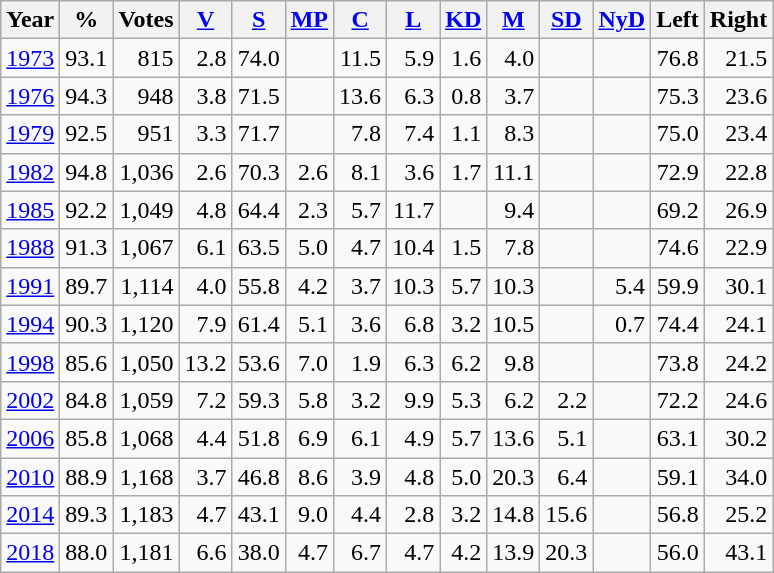<table class="wikitable sortable" style=text-align:right>
<tr>
<th>Year</th>
<th>%</th>
<th>Votes</th>
<th><a href='#'>V</a></th>
<th><a href='#'>S</a></th>
<th><a href='#'>MP</a></th>
<th><a href='#'>C</a></th>
<th><a href='#'>L</a></th>
<th><a href='#'>KD</a></th>
<th><a href='#'>M</a></th>
<th><a href='#'>SD</a></th>
<th><a href='#'>NyD</a></th>
<th>Left</th>
<th>Right</th>
</tr>
<tr>
<td align=left><a href='#'>1973</a></td>
<td>93.1</td>
<td>815</td>
<td>2.8</td>
<td>74.0</td>
<td></td>
<td>11.5</td>
<td>5.9</td>
<td>1.6</td>
<td>4.0</td>
<td></td>
<td></td>
<td>76.8</td>
<td>21.5</td>
</tr>
<tr>
<td align=left><a href='#'>1976</a></td>
<td>94.3</td>
<td>948</td>
<td>3.8</td>
<td>71.5</td>
<td></td>
<td>13.6</td>
<td>6.3</td>
<td>0.8</td>
<td>3.7</td>
<td></td>
<td></td>
<td>75.3</td>
<td>23.6</td>
</tr>
<tr>
<td align=left><a href='#'>1979</a></td>
<td>92.5</td>
<td>951</td>
<td>3.3</td>
<td>71.7</td>
<td></td>
<td>7.8</td>
<td>7.4</td>
<td>1.1</td>
<td>8.3</td>
<td></td>
<td></td>
<td>75.0</td>
<td>23.4</td>
</tr>
<tr>
<td align=left><a href='#'>1982</a></td>
<td>94.8</td>
<td>1,036</td>
<td>2.6</td>
<td>70.3</td>
<td>2.6</td>
<td>8.1</td>
<td>3.6</td>
<td>1.7</td>
<td>11.1</td>
<td></td>
<td></td>
<td>72.9</td>
<td>22.8</td>
</tr>
<tr>
<td align=left><a href='#'>1985</a></td>
<td>92.2</td>
<td>1,049</td>
<td>4.8</td>
<td>64.4</td>
<td>2.3</td>
<td>5.7</td>
<td>11.7</td>
<td></td>
<td>9.4</td>
<td></td>
<td></td>
<td>69.2</td>
<td>26.9</td>
</tr>
<tr>
<td align=left><a href='#'>1988</a></td>
<td>91.3</td>
<td>1,067</td>
<td>6.1</td>
<td>63.5</td>
<td>5.0</td>
<td>4.7</td>
<td>10.4</td>
<td>1.5</td>
<td>7.8</td>
<td></td>
<td></td>
<td>74.6</td>
<td>22.9</td>
</tr>
<tr>
<td align=left><a href='#'>1991</a></td>
<td>89.7</td>
<td>1,114</td>
<td>4.0</td>
<td>55.8</td>
<td>4.2</td>
<td>3.7</td>
<td>10.3</td>
<td>5.7</td>
<td>10.3</td>
<td></td>
<td>5.4</td>
<td>59.9</td>
<td>30.1</td>
</tr>
<tr>
<td align=left><a href='#'>1994</a></td>
<td>90.3</td>
<td>1,120</td>
<td>7.9</td>
<td>61.4</td>
<td>5.1</td>
<td>3.6</td>
<td>6.8</td>
<td>3.2</td>
<td>10.5</td>
<td></td>
<td>0.7</td>
<td>74.4</td>
<td>24.1</td>
</tr>
<tr>
<td align=left><a href='#'>1998</a></td>
<td>85.6</td>
<td>1,050</td>
<td>13.2</td>
<td>53.6</td>
<td>7.0</td>
<td>1.9</td>
<td>6.3</td>
<td>6.2</td>
<td>9.8</td>
<td></td>
<td></td>
<td>73.8</td>
<td>24.2</td>
</tr>
<tr>
<td align=left><a href='#'>2002</a></td>
<td>84.8</td>
<td>1,059</td>
<td>7.2</td>
<td>59.3</td>
<td>5.8</td>
<td>3.2</td>
<td>9.9</td>
<td>5.3</td>
<td>6.2</td>
<td>2.2</td>
<td></td>
<td>72.2</td>
<td>24.6</td>
</tr>
<tr>
<td align=left><a href='#'>2006</a></td>
<td>85.8</td>
<td>1,068</td>
<td>4.4</td>
<td>51.8</td>
<td>6.9</td>
<td>6.1</td>
<td>4.9</td>
<td>5.7</td>
<td>13.6</td>
<td>5.1</td>
<td></td>
<td>63.1</td>
<td>30.2</td>
</tr>
<tr>
<td align=left><a href='#'>2010</a></td>
<td>88.9</td>
<td>1,168</td>
<td>3.7</td>
<td>46.8</td>
<td>8.6</td>
<td>3.9</td>
<td>4.8</td>
<td>5.0</td>
<td>20.3</td>
<td>6.4</td>
<td></td>
<td>59.1</td>
<td>34.0</td>
</tr>
<tr>
<td align=left><a href='#'>2014</a></td>
<td>89.3</td>
<td>1,183</td>
<td>4.7</td>
<td>43.1</td>
<td>9.0</td>
<td>4.4</td>
<td>2.8</td>
<td>3.2</td>
<td>14.8</td>
<td>15.6</td>
<td></td>
<td>56.8</td>
<td>25.2</td>
</tr>
<tr>
<td align=left><a href='#'>2018</a></td>
<td>88.0</td>
<td>1,181</td>
<td>6.6</td>
<td>38.0</td>
<td>4.7</td>
<td>6.7</td>
<td>4.7</td>
<td>4.2</td>
<td>13.9</td>
<td>20.3</td>
<td></td>
<td>56.0</td>
<td>43.1</td>
</tr>
</table>
